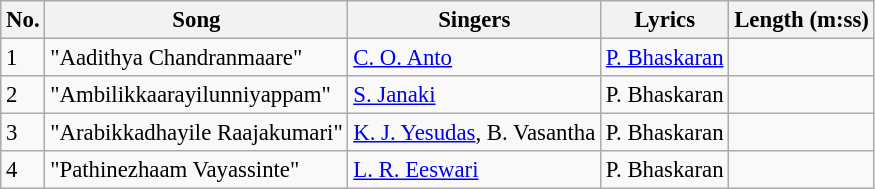<table class="wikitable" style="font-size:95%;">
<tr>
<th>No.</th>
<th>Song</th>
<th>Singers</th>
<th>Lyrics</th>
<th>Length (m:ss)</th>
</tr>
<tr>
<td>1</td>
<td>"Aadithya Chandranmaare"</td>
<td><a href='#'>C. O. Anto</a></td>
<td><a href='#'>P. Bhaskaran</a></td>
<td></td>
</tr>
<tr>
<td>2</td>
<td>"Ambilikkaarayilunniyappam"</td>
<td><a href='#'>S. Janaki</a></td>
<td>P. Bhaskaran</td>
<td></td>
</tr>
<tr>
<td>3</td>
<td>"Arabikkadhayile Raajakumari"</td>
<td><a href='#'>K. J. Yesudas</a>, B. Vasantha</td>
<td>P. Bhaskaran</td>
<td></td>
</tr>
<tr>
<td>4</td>
<td>"Pathinezhaam Vayassinte"</td>
<td><a href='#'>L. R. Eeswari</a></td>
<td>P. Bhaskaran</td>
<td></td>
</tr>
</table>
